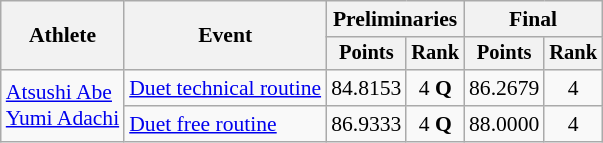<table class=wikitable style="font-size:90%">
<tr>
<th rowspan="2">Athlete</th>
<th rowspan="2">Event</th>
<th colspan="2">Preliminaries</th>
<th colspan="2">Final</th>
</tr>
<tr style="font-size:95%">
<th>Points</th>
<th>Rank</th>
<th>Points</th>
<th>Rank</th>
</tr>
<tr align=center>
<td align=left rowspan=2><a href='#'>Atsushi Abe</a><br><a href='#'>Yumi Adachi</a></td>
<td align=left><a href='#'>Duet technical routine</a></td>
<td>84.8153</td>
<td>4 <strong>Q</strong></td>
<td>86.2679</td>
<td>4</td>
</tr>
<tr align=center>
<td align=left><a href='#'>Duet free routine</a></td>
<td>86.9333</td>
<td>4 <strong>Q</strong></td>
<td>88.0000</td>
<td>4</td>
</tr>
</table>
